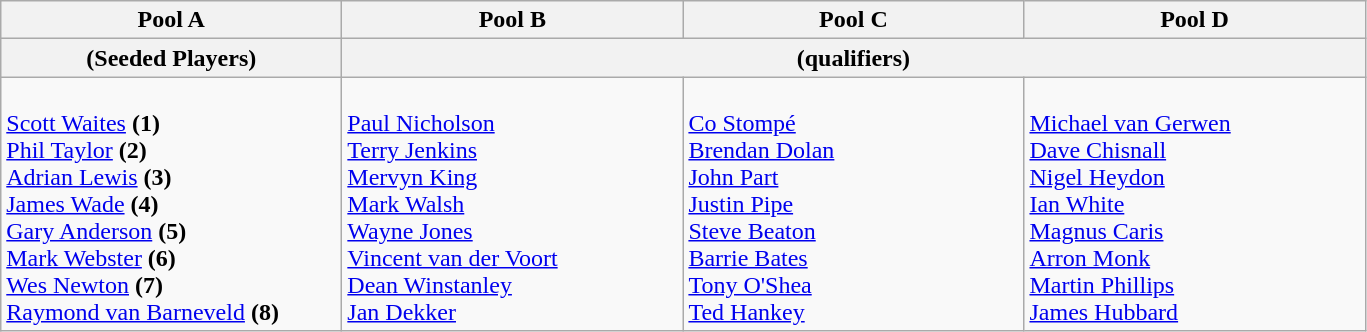<table class="wikitable">
<tr>
<th width=220>Pool A</th>
<th width=220>Pool B</th>
<th width=220>Pool C</th>
<th width=220>Pool D</th>
</tr>
<tr>
<th>(Seeded Players)</th>
<th colspan=3>(qualifiers)</th>
</tr>
<tr>
<td valign="top"><br> <a href='#'>Scott Waites</a> <strong>(1)</strong><br>
 <a href='#'>Phil Taylor</a> <strong>(2)</strong><br>
 <a href='#'>Adrian Lewis</a> <strong>(3)</strong><br>
 <a href='#'>James Wade</a> <strong>(4)</strong><br>
 <a href='#'>Gary Anderson</a> <strong>(5)</strong><br>
 <a href='#'>Mark Webster</a> <strong>(6)</strong><br>
 <a href='#'>Wes Newton</a> <strong>(7)</strong><br>
 <a href='#'>Raymond van Barneveld</a> <strong>(8)</strong></td>
<td valign="top"><br> <a href='#'>Paul Nicholson</a><br>
 <a href='#'>Terry Jenkins</a><br>
 <a href='#'>Mervyn King</a><br>
 <a href='#'>Mark Walsh</a><br>
 <a href='#'>Wayne Jones</a><br>
 <a href='#'>Vincent van der Voort</a><br>
 <a href='#'>Dean Winstanley</a><br>
 <a href='#'>Jan Dekker</a></td>
<td valign="top"><br> <a href='#'>Co Stompé</a><br>
 <a href='#'>Brendan Dolan</a><br>
 <a href='#'>John Part</a><br>
 <a href='#'>Justin Pipe</a><br>
 <a href='#'>Steve Beaton</a><br>
 <a href='#'>Barrie Bates</a><br>
 <a href='#'>Tony O'Shea</a><br>
 <a href='#'>Ted Hankey</a></td>
<td valign="top"><br> <a href='#'>Michael van Gerwen</a><br>
 <a href='#'>Dave Chisnall</a><br>
 <a href='#'>Nigel Heydon</a><br>
 <a href='#'>Ian White</a><br>
 <a href='#'>Magnus Caris</a><br>
 <a href='#'>Arron Monk</a><br>
 <a href='#'>Martin Phillips</a><br>
 <a href='#'>James Hubbard</a></td>
</tr>
</table>
